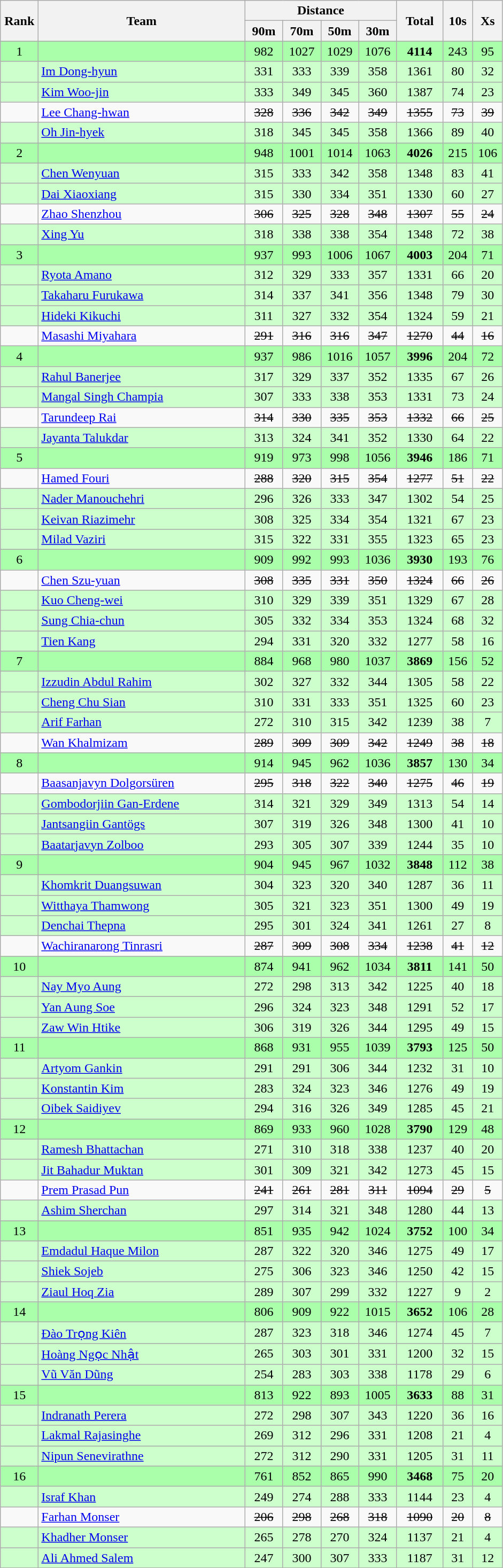<table class="wikitable" style="text-align:center">
<tr>
<th rowspan=2 width=40>Rank</th>
<th rowspan=2 width=250>Team</th>
<th colspan=4>Distance</th>
<th rowspan=2 width=50>Total</th>
<th rowspan=2 width=30>10s</th>
<th rowspan=2 width=30>Xs</th>
</tr>
<tr>
<th width=40>90m</th>
<th width=40>70m</th>
<th width=40>50m</th>
<th width=40>30m</th>
</tr>
<tr bgcolor="aaffaa">
<td>1</td>
<td align=left></td>
<td>982</td>
<td>1027</td>
<td>1029</td>
<td>1076</td>
<td><strong>4114</strong></td>
<td>243</td>
<td>95</td>
</tr>
<tr bgcolor="ccffcc">
<td></td>
<td align=left><a href='#'>Im Dong-hyun</a></td>
<td>331</td>
<td>333</td>
<td>339</td>
<td>358</td>
<td>1361</td>
<td>80</td>
<td>32</td>
</tr>
<tr bgcolor="ccffcc">
<td></td>
<td align=left><a href='#'>Kim Woo-jin</a></td>
<td>333</td>
<td>349</td>
<td>345</td>
<td>360</td>
<td>1387</td>
<td>74</td>
<td>23</td>
</tr>
<tr>
<td></td>
<td align=left><a href='#'>Lee Chang-hwan</a></td>
<td><s>328</s></td>
<td><s>336</s></td>
<td><s>342</s></td>
<td><s>349</s></td>
<td><s>1355</s></td>
<td><s>73</s></td>
<td><s>39</s></td>
</tr>
<tr bgcolor="ccffcc">
<td></td>
<td align=left><a href='#'>Oh Jin-hyek</a></td>
<td>318</td>
<td>345</td>
<td>345</td>
<td>358</td>
<td>1366</td>
<td>89</td>
<td>40</td>
</tr>
<tr bgcolor="aaffaa">
<td>2</td>
<td align=left></td>
<td>948</td>
<td>1001</td>
<td>1014</td>
<td>1063</td>
<td><strong>4026</strong></td>
<td>215</td>
<td>106</td>
</tr>
<tr bgcolor="ccffcc">
<td></td>
<td align=left><a href='#'>Chen Wenyuan</a></td>
<td>315</td>
<td>333</td>
<td>342</td>
<td>358</td>
<td>1348</td>
<td>83</td>
<td>41</td>
</tr>
<tr bgcolor="ccffcc">
<td></td>
<td align=left><a href='#'>Dai Xiaoxiang</a></td>
<td>315</td>
<td>330</td>
<td>334</td>
<td>351</td>
<td>1330</td>
<td>60</td>
<td>27</td>
</tr>
<tr>
<td></td>
<td align=left><a href='#'>Zhao Shenzhou</a></td>
<td><s>306</s></td>
<td><s>325</s></td>
<td><s>328</s></td>
<td><s>348</s></td>
<td><s>1307</s></td>
<td><s>55</s></td>
<td><s>24</s></td>
</tr>
<tr bgcolor="ccffcc">
<td></td>
<td align=left><a href='#'>Xing Yu</a></td>
<td>318</td>
<td>338</td>
<td>338</td>
<td>354</td>
<td>1348</td>
<td>72</td>
<td>38</td>
</tr>
<tr bgcolor="aaffaa">
<td>3</td>
<td align=left></td>
<td>937</td>
<td>993</td>
<td>1006</td>
<td>1067</td>
<td><strong>4003</strong></td>
<td>204</td>
<td>71</td>
</tr>
<tr bgcolor="ccffcc">
<td></td>
<td align=left><a href='#'>Ryota Amano</a></td>
<td>312</td>
<td>329</td>
<td>333</td>
<td>357</td>
<td>1331</td>
<td>66</td>
<td>20</td>
</tr>
<tr bgcolor="ccffcc">
<td></td>
<td align=left><a href='#'>Takaharu Furukawa</a></td>
<td>314</td>
<td>337</td>
<td>341</td>
<td>356</td>
<td>1348</td>
<td>79</td>
<td>30</td>
</tr>
<tr bgcolor="ccffcc">
<td></td>
<td align=left><a href='#'>Hideki Kikuchi</a></td>
<td>311</td>
<td>327</td>
<td>332</td>
<td>354</td>
<td>1324</td>
<td>59</td>
<td>21</td>
</tr>
<tr>
<td></td>
<td align=left><a href='#'>Masashi Miyahara</a></td>
<td><s>291</s></td>
<td><s>316</s></td>
<td><s>316</s></td>
<td><s>347</s></td>
<td><s>1270</s></td>
<td><s>44</s></td>
<td><s>16</s></td>
</tr>
<tr bgcolor="aaffaa">
<td>4</td>
<td align=left></td>
<td>937</td>
<td>986</td>
<td>1016</td>
<td>1057</td>
<td><strong>3996</strong></td>
<td>204</td>
<td>72</td>
</tr>
<tr bgcolor="ccffcc">
<td></td>
<td align=left><a href='#'>Rahul Banerjee</a></td>
<td>317</td>
<td>329</td>
<td>337</td>
<td>352</td>
<td>1335</td>
<td>67</td>
<td>26</td>
</tr>
<tr bgcolor="ccffcc">
<td></td>
<td align=left><a href='#'>Mangal Singh Champia</a></td>
<td>307</td>
<td>333</td>
<td>338</td>
<td>353</td>
<td>1331</td>
<td>73</td>
<td>24</td>
</tr>
<tr>
<td></td>
<td align=left><a href='#'>Tarundeep Rai</a></td>
<td><s>314</s></td>
<td><s>330</s></td>
<td><s>335</s></td>
<td><s>353</s></td>
<td><s>1332</s></td>
<td><s>66</s></td>
<td><s>25</s></td>
</tr>
<tr bgcolor="ccffcc">
<td></td>
<td align=left><a href='#'>Jayanta Talukdar</a></td>
<td>313</td>
<td>324</td>
<td>341</td>
<td>352</td>
<td>1330</td>
<td>64</td>
<td>22</td>
</tr>
<tr bgcolor="aaffaa">
<td>5</td>
<td align=left></td>
<td>919</td>
<td>973</td>
<td>998</td>
<td>1056</td>
<td><strong>3946</strong></td>
<td>186</td>
<td>71</td>
</tr>
<tr>
<td></td>
<td align=left><a href='#'>Hamed Fouri</a></td>
<td><s>288</s></td>
<td><s>320</s></td>
<td><s>315</s></td>
<td><s>354</s></td>
<td><s>1277</s></td>
<td><s>51</s></td>
<td><s>22</s></td>
</tr>
<tr bgcolor="ccffcc">
<td></td>
<td align=left><a href='#'>Nader Manouchehri</a></td>
<td>296</td>
<td>326</td>
<td>333</td>
<td>347</td>
<td>1302</td>
<td>54</td>
<td>25</td>
</tr>
<tr bgcolor="ccffcc">
<td></td>
<td align=left><a href='#'>Keivan Riazimehr</a></td>
<td>308</td>
<td>325</td>
<td>334</td>
<td>354</td>
<td>1321</td>
<td>67</td>
<td>23</td>
</tr>
<tr bgcolor="ccffcc">
<td></td>
<td align=left><a href='#'>Milad Vaziri</a></td>
<td>315</td>
<td>322</td>
<td>331</td>
<td>355</td>
<td>1323</td>
<td>65</td>
<td>23</td>
</tr>
<tr bgcolor="aaffaa">
<td>6</td>
<td align=left></td>
<td>909</td>
<td>992</td>
<td>993</td>
<td>1036</td>
<td><strong>3930</strong></td>
<td>193</td>
<td>76</td>
</tr>
<tr>
<td></td>
<td align=left><a href='#'>Chen Szu-yuan</a></td>
<td><s>308</s></td>
<td><s>335</s></td>
<td><s>331</s></td>
<td><s>350</s></td>
<td><s>1324</s></td>
<td><s>66</s></td>
<td><s>26</s></td>
</tr>
<tr bgcolor="ccffcc">
<td></td>
<td align=left><a href='#'>Kuo Cheng-wei</a></td>
<td>310</td>
<td>329</td>
<td>339</td>
<td>351</td>
<td>1329</td>
<td>67</td>
<td>28</td>
</tr>
<tr bgcolor="ccffcc">
<td></td>
<td align=left><a href='#'>Sung Chia-chun</a></td>
<td>305</td>
<td>332</td>
<td>334</td>
<td>353</td>
<td>1324</td>
<td>68</td>
<td>32</td>
</tr>
<tr bgcolor="ccffcc">
<td></td>
<td align=left><a href='#'>Tien Kang</a></td>
<td>294</td>
<td>331</td>
<td>320</td>
<td>332</td>
<td>1277</td>
<td>58</td>
<td>16</td>
</tr>
<tr bgcolor="aaffaa">
<td>7</td>
<td align=left></td>
<td>884</td>
<td>968</td>
<td>980</td>
<td>1037</td>
<td><strong>3869</strong></td>
<td>156</td>
<td>52</td>
</tr>
<tr bgcolor="ccffcc">
<td></td>
<td align=left><a href='#'>Izzudin Abdul Rahim</a></td>
<td>302</td>
<td>327</td>
<td>332</td>
<td>344</td>
<td>1305</td>
<td>58</td>
<td>22</td>
</tr>
<tr bgcolor="ccffcc">
<td></td>
<td align=left><a href='#'>Cheng Chu Sian</a></td>
<td>310</td>
<td>331</td>
<td>333</td>
<td>351</td>
<td>1325</td>
<td>60</td>
<td>23</td>
</tr>
<tr bgcolor="ccffcc">
<td></td>
<td align=left><a href='#'>Arif Farhan</a></td>
<td>272</td>
<td>310</td>
<td>315</td>
<td>342</td>
<td>1239</td>
<td>38</td>
<td>7</td>
</tr>
<tr>
<td></td>
<td align=left><a href='#'>Wan Khalmizam</a></td>
<td><s>289</s></td>
<td><s>309</s></td>
<td><s>309</s></td>
<td><s>342</s></td>
<td><s>1249</s></td>
<td><s>38</s></td>
<td><s>18</s></td>
</tr>
<tr bgcolor="aaffaa">
<td>8</td>
<td align=left></td>
<td>914</td>
<td>945</td>
<td>962</td>
<td>1036</td>
<td><strong>3857</strong></td>
<td>130</td>
<td>34</td>
</tr>
<tr>
<td></td>
<td align=left><a href='#'>Baasanjavyn Dolgorsüren</a></td>
<td><s>295</s></td>
<td><s>318</s></td>
<td><s>322</s></td>
<td><s>340</s></td>
<td><s>1275</s></td>
<td><s>46</s></td>
<td><s>19</s></td>
</tr>
<tr bgcolor="ccffcc">
<td></td>
<td align=left><a href='#'>Gombodorjiin Gan-Erdene</a></td>
<td>314</td>
<td>321</td>
<td>329</td>
<td>349</td>
<td>1313</td>
<td>54</td>
<td>14</td>
</tr>
<tr bgcolor="ccffcc">
<td></td>
<td align=left><a href='#'>Jantsangiin Gantögs</a></td>
<td>307</td>
<td>319</td>
<td>326</td>
<td>348</td>
<td>1300</td>
<td>41</td>
<td>10</td>
</tr>
<tr bgcolor="ccffcc">
<td></td>
<td align=left><a href='#'>Baatarjavyn Zolboo</a></td>
<td>293</td>
<td>305</td>
<td>307</td>
<td>339</td>
<td>1244</td>
<td>35</td>
<td>10</td>
</tr>
<tr bgcolor="aaffaa">
<td>9</td>
<td align=left></td>
<td>904</td>
<td>945</td>
<td>967</td>
<td>1032</td>
<td><strong>3848</strong></td>
<td>112</td>
<td>38</td>
</tr>
<tr bgcolor="ccffcc">
<td></td>
<td align=left><a href='#'>Khomkrit Duangsuwan</a></td>
<td>304</td>
<td>323</td>
<td>320</td>
<td>340</td>
<td>1287</td>
<td>36</td>
<td>11</td>
</tr>
<tr bgcolor="ccffcc">
<td></td>
<td align=left><a href='#'>Witthaya Thamwong</a></td>
<td>305</td>
<td>321</td>
<td>323</td>
<td>351</td>
<td>1300</td>
<td>49</td>
<td>19</td>
</tr>
<tr bgcolor="ccffcc">
<td></td>
<td align=left><a href='#'>Denchai Thepna</a></td>
<td>295</td>
<td>301</td>
<td>324</td>
<td>341</td>
<td>1261</td>
<td>27</td>
<td>8</td>
</tr>
<tr>
<td></td>
<td align=left><a href='#'>Wachiranarong Tinrasri</a></td>
<td><s>287</s></td>
<td><s>309</s></td>
<td><s>308</s></td>
<td><s>334</s></td>
<td><s>1238</s></td>
<td><s>41</s></td>
<td><s>12</s></td>
</tr>
<tr bgcolor="aaffaa">
<td>10</td>
<td align=left></td>
<td>874</td>
<td>941</td>
<td>962</td>
<td>1034</td>
<td><strong>3811</strong></td>
<td>141</td>
<td>50</td>
</tr>
<tr bgcolor="ccffcc">
<td></td>
<td align=left><a href='#'>Nay Myo Aung</a></td>
<td>272</td>
<td>298</td>
<td>313</td>
<td>342</td>
<td>1225</td>
<td>40</td>
<td>18</td>
</tr>
<tr bgcolor="ccffcc">
<td></td>
<td align=left><a href='#'>Yan Aung Soe</a></td>
<td>296</td>
<td>324</td>
<td>323</td>
<td>348</td>
<td>1291</td>
<td>52</td>
<td>17</td>
</tr>
<tr bgcolor="ccffcc">
<td></td>
<td align=left><a href='#'>Zaw Win Htike</a></td>
<td>306</td>
<td>319</td>
<td>326</td>
<td>344</td>
<td>1295</td>
<td>49</td>
<td>15</td>
</tr>
<tr bgcolor="aaffaa">
<td>11</td>
<td align=left></td>
<td>868</td>
<td>931</td>
<td>955</td>
<td>1039</td>
<td><strong>3793</strong></td>
<td>125</td>
<td>50</td>
</tr>
<tr bgcolor="ccffcc">
<td></td>
<td align=left><a href='#'>Artyom Gankin</a></td>
<td>291</td>
<td>291</td>
<td>306</td>
<td>344</td>
<td>1232</td>
<td>31</td>
<td>10</td>
</tr>
<tr bgcolor="ccffcc">
<td></td>
<td align=left><a href='#'>Konstantin Kim</a></td>
<td>283</td>
<td>324</td>
<td>323</td>
<td>346</td>
<td>1276</td>
<td>49</td>
<td>19</td>
</tr>
<tr bgcolor="ccffcc">
<td></td>
<td align=left><a href='#'>Oibek Saidiyev</a></td>
<td>294</td>
<td>316</td>
<td>326</td>
<td>349</td>
<td>1285</td>
<td>45</td>
<td>21</td>
</tr>
<tr bgcolor="aaffaa">
<td>12</td>
<td align=left></td>
<td>869</td>
<td>933</td>
<td>960</td>
<td>1028</td>
<td><strong>3790</strong></td>
<td>129</td>
<td>48</td>
</tr>
<tr bgcolor="ccffcc">
<td></td>
<td align=left><a href='#'>Ramesh Bhattachan</a></td>
<td>271</td>
<td>310</td>
<td>318</td>
<td>338</td>
<td>1237</td>
<td>40</td>
<td>20</td>
</tr>
<tr bgcolor="ccffcc">
<td></td>
<td align=left><a href='#'>Jit Bahadur Muktan</a></td>
<td>301</td>
<td>309</td>
<td>321</td>
<td>342</td>
<td>1273</td>
<td>45</td>
<td>15</td>
</tr>
<tr>
<td></td>
<td align=left><a href='#'>Prem Prasad Pun</a></td>
<td><s>241</s></td>
<td><s>261</s></td>
<td><s>281</s></td>
<td><s>311</s></td>
<td><s>1094</s></td>
<td><s>29</s></td>
<td><s>5</s></td>
</tr>
<tr bgcolor="ccffcc">
<td></td>
<td align=left><a href='#'>Ashim Sherchan</a></td>
<td>297</td>
<td>314</td>
<td>321</td>
<td>348</td>
<td>1280</td>
<td>44</td>
<td>13</td>
</tr>
<tr bgcolor="aaffaa">
<td>13</td>
<td align=left></td>
<td>851</td>
<td>935</td>
<td>942</td>
<td>1024</td>
<td><strong>3752</strong></td>
<td>100</td>
<td>34</td>
</tr>
<tr bgcolor="ccffcc">
<td></td>
<td align=left><a href='#'>Emdadul Haque Milon</a></td>
<td>287</td>
<td>322</td>
<td>320</td>
<td>346</td>
<td>1275</td>
<td>49</td>
<td>17</td>
</tr>
<tr bgcolor="ccffcc">
<td></td>
<td align=left><a href='#'>Shiek Sojeb</a></td>
<td>275</td>
<td>306</td>
<td>323</td>
<td>346</td>
<td>1250</td>
<td>42</td>
<td>15</td>
</tr>
<tr bgcolor="ccffcc">
<td></td>
<td align=left><a href='#'>Ziaul Hoq Zia</a></td>
<td>289</td>
<td>307</td>
<td>299</td>
<td>332</td>
<td>1227</td>
<td>9</td>
<td>2</td>
</tr>
<tr bgcolor="aaffaa">
<td>14</td>
<td align=left></td>
<td>806</td>
<td>909</td>
<td>922</td>
<td>1015</td>
<td><strong>3652</strong></td>
<td>106</td>
<td>28</td>
</tr>
<tr bgcolor="ccffcc">
<td></td>
<td align=left><a href='#'>Đào Trọng Kiên</a></td>
<td>287</td>
<td>323</td>
<td>318</td>
<td>346</td>
<td>1274</td>
<td>45</td>
<td>7</td>
</tr>
<tr bgcolor="ccffcc">
<td></td>
<td align=left><a href='#'>Hoàng Ngọc Nhật</a></td>
<td>265</td>
<td>303</td>
<td>301</td>
<td>331</td>
<td>1200</td>
<td>32</td>
<td>15</td>
</tr>
<tr bgcolor="ccffcc">
<td></td>
<td align=left><a href='#'>Vũ Văn Dũng</a></td>
<td>254</td>
<td>283</td>
<td>303</td>
<td>338</td>
<td>1178</td>
<td>29</td>
<td>6</td>
</tr>
<tr bgcolor="aaffaa">
<td>15</td>
<td align=left></td>
<td>813</td>
<td>922</td>
<td>893</td>
<td>1005</td>
<td><strong>3633</strong></td>
<td>88</td>
<td>31</td>
</tr>
<tr bgcolor="ccffcc">
<td></td>
<td align=left><a href='#'>Indranath Perera</a></td>
<td>272</td>
<td>298</td>
<td>307</td>
<td>343</td>
<td>1220</td>
<td>36</td>
<td>16</td>
</tr>
<tr bgcolor="ccffcc">
<td></td>
<td align=left><a href='#'>Lakmal Rajasinghe</a></td>
<td>269</td>
<td>312</td>
<td>296</td>
<td>331</td>
<td>1208</td>
<td>21</td>
<td>4</td>
</tr>
<tr bgcolor="ccffcc">
<td></td>
<td align=left><a href='#'>Nipun Senevirathne</a></td>
<td>272</td>
<td>312</td>
<td>290</td>
<td>331</td>
<td>1205</td>
<td>31</td>
<td>11</td>
</tr>
<tr bgcolor="aaffaa">
<td>16</td>
<td align=left></td>
<td>761</td>
<td>852</td>
<td>865</td>
<td>990</td>
<td><strong>3468</strong></td>
<td>75</td>
<td>20</td>
</tr>
<tr bgcolor="ccffcc">
<td></td>
<td align=left><a href='#'>Israf Khan</a></td>
<td>249</td>
<td>274</td>
<td>288</td>
<td>333</td>
<td>1144</td>
<td>23</td>
<td>4</td>
</tr>
<tr>
<td></td>
<td align=left><a href='#'>Farhan Monser</a></td>
<td><s>206</s></td>
<td><s>298</s></td>
<td><s>268</s></td>
<td><s>318</s></td>
<td><s>1090</s></td>
<td><s>20</s></td>
<td><s>8</s></td>
</tr>
<tr bgcolor="ccffcc">
<td></td>
<td align=left><a href='#'>Khadher Monser</a></td>
<td>265</td>
<td>278</td>
<td>270</td>
<td>324</td>
<td>1137</td>
<td>21</td>
<td>4</td>
</tr>
<tr bgcolor="ccffcc">
<td></td>
<td align=left><a href='#'>Ali Ahmed Salem</a></td>
<td>247</td>
<td>300</td>
<td>307</td>
<td>333</td>
<td>1187</td>
<td>31</td>
<td>12</td>
</tr>
</table>
